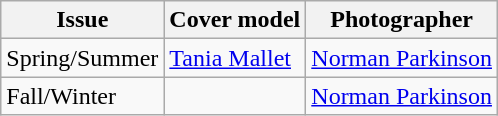<table class="wikitable">
<tr>
<th>Issue</th>
<th>Cover model</th>
<th>Photographer</th>
</tr>
<tr>
<td>Spring/Summer</td>
<td><a href='#'>Tania Mallet</a></td>
<td><a href='#'>Norman Parkinson</a></td>
</tr>
<tr>
<td>Fall/Winter</td>
<td></td>
<td><a href='#'>Norman Parkinson</a></td>
</tr>
</table>
